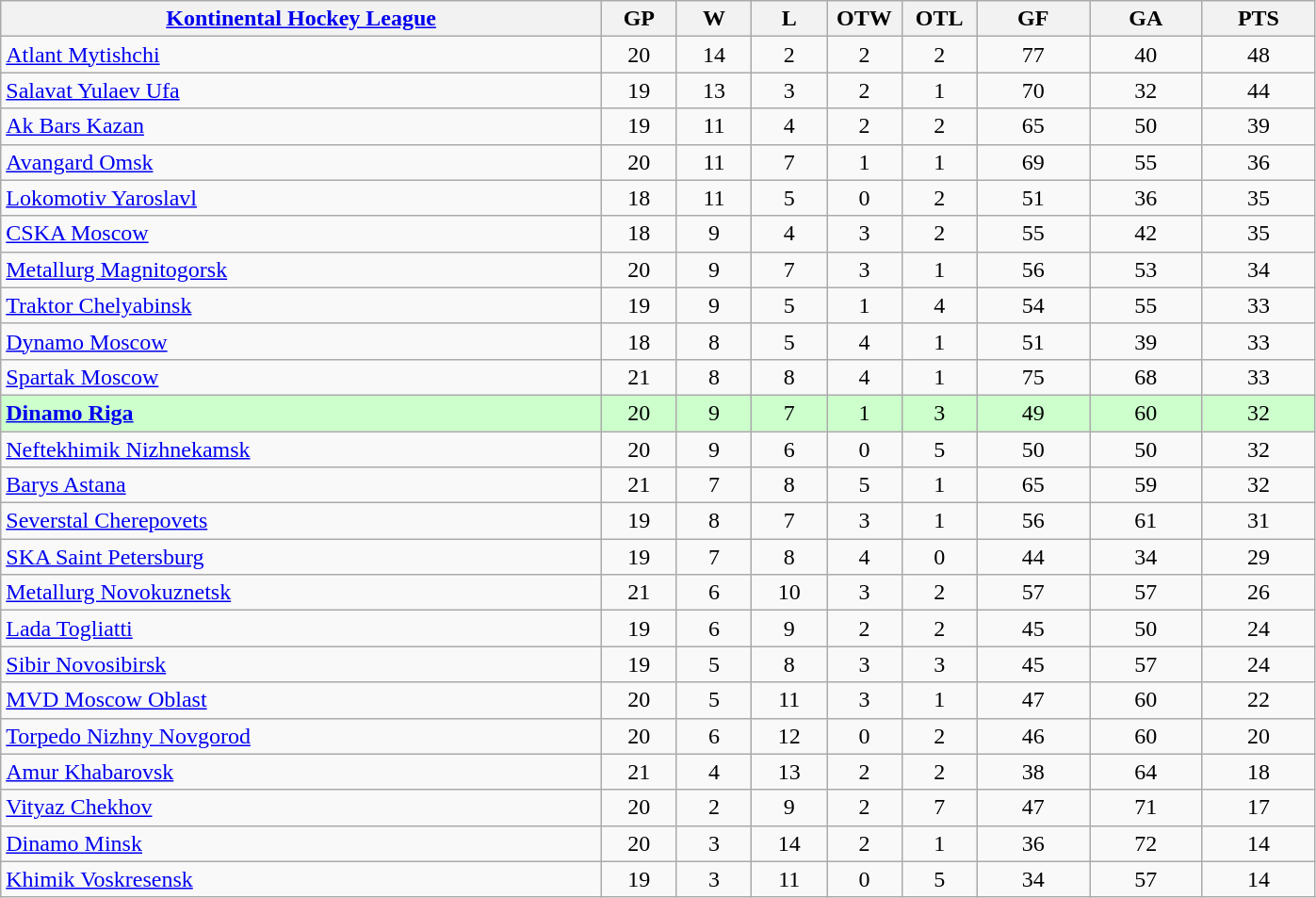<table class="wikitable sortable">
<tr>
<th width="40%"><a href='#'>Kontinental Hockey League</a></th>
<th width="5%">GP</th>
<th width="5%">W</th>
<th width="5%">L</th>
<th width="5%">OTW</th>
<th width="5%">OTL</th>
<th width="7.5%">GF</th>
<th width="7.5%">GA</th>
<th width="7.5%">PTS</th>
</tr>
<tr align=center>
<td align=left><a href='#'>Atlant Mytishchi</a></td>
<td>20</td>
<td>14</td>
<td>2</td>
<td>2</td>
<td>2</td>
<td>77</td>
<td>40</td>
<td>48</td>
</tr>
<tr align=center>
<td align=left><a href='#'>Salavat Yulaev Ufa</a></td>
<td>19</td>
<td>13</td>
<td>3</td>
<td>2</td>
<td>1</td>
<td>70</td>
<td>32</td>
<td>44</td>
</tr>
<tr align=center>
<td align=left><a href='#'>Ak Bars Kazan</a></td>
<td>19</td>
<td>11</td>
<td>4</td>
<td>2</td>
<td>2</td>
<td>65</td>
<td>50</td>
<td>39</td>
</tr>
<tr align=center>
<td align=left><a href='#'>Avangard Omsk</a></td>
<td>20</td>
<td>11</td>
<td>7</td>
<td>1</td>
<td>1</td>
<td>69</td>
<td>55</td>
<td>36</td>
</tr>
<tr align=center>
<td align=left><a href='#'>Lokomotiv Yaroslavl</a></td>
<td>18</td>
<td>11</td>
<td>5</td>
<td>0</td>
<td>2</td>
<td>51</td>
<td>36</td>
<td>35</td>
</tr>
<tr align=center>
<td align=left><a href='#'>CSKA Moscow</a></td>
<td>18</td>
<td>9</td>
<td>4</td>
<td>3</td>
<td>2</td>
<td>55</td>
<td>42</td>
<td>35</td>
</tr>
<tr align=center>
<td align=left><a href='#'>Metallurg Magnitogorsk</a></td>
<td>20</td>
<td>9</td>
<td>7</td>
<td>3</td>
<td>1</td>
<td>56</td>
<td>53</td>
<td>34</td>
</tr>
<tr align=center>
<td align=left><a href='#'>Traktor Chelyabinsk</a></td>
<td>19</td>
<td>9</td>
<td>5</td>
<td>1</td>
<td>4</td>
<td>54</td>
<td>55</td>
<td>33</td>
</tr>
<tr align=center>
<td align=left><a href='#'>Dynamo Moscow</a></td>
<td>18</td>
<td>8</td>
<td>5</td>
<td>4</td>
<td>1</td>
<td>51</td>
<td>39</td>
<td>33</td>
</tr>
<tr align=center>
<td align=left><a href='#'>Spartak Moscow</a></td>
<td>21</td>
<td>8</td>
<td>8</td>
<td>4</td>
<td>1</td>
<td>75</td>
<td>68</td>
<td>33</td>
</tr>
<tr align=center bgcolor="#CCFFCC">
<td align=left><strong><a href='#'>Dinamo Riga</a></strong></td>
<td>20</td>
<td>9</td>
<td>7</td>
<td>1</td>
<td>3</td>
<td>49</td>
<td>60</td>
<td>32</td>
</tr>
<tr align=center>
<td align=left><a href='#'>Neftekhimik Nizhnekamsk</a></td>
<td>20</td>
<td>9</td>
<td>6</td>
<td>0</td>
<td>5</td>
<td>50</td>
<td>50</td>
<td>32</td>
</tr>
<tr align=center>
<td align=left><a href='#'>Barys Astana</a></td>
<td>21</td>
<td>7</td>
<td>8</td>
<td>5</td>
<td>1</td>
<td>65</td>
<td>59</td>
<td>32</td>
</tr>
<tr align=center>
<td align=left><a href='#'>Severstal Cherepovets</a></td>
<td>19</td>
<td>8</td>
<td>7</td>
<td>3</td>
<td>1</td>
<td>56</td>
<td>61</td>
<td>31</td>
</tr>
<tr align=center>
<td align=left><a href='#'>SKA Saint Petersburg</a></td>
<td>19</td>
<td>7</td>
<td>8</td>
<td>4</td>
<td>0</td>
<td>44</td>
<td>34</td>
<td>29</td>
</tr>
<tr align=center>
<td align=left><a href='#'>Metallurg Novokuznetsk</a></td>
<td>21</td>
<td>6</td>
<td>10</td>
<td>3</td>
<td>2</td>
<td>57</td>
<td>57</td>
<td>26</td>
</tr>
<tr align=center>
<td align=left><a href='#'>Lada Togliatti</a></td>
<td>19</td>
<td>6</td>
<td>9</td>
<td>2</td>
<td>2</td>
<td>45</td>
<td>50</td>
<td>24</td>
</tr>
<tr align=center>
<td align=left><a href='#'>Sibir Novosibirsk</a></td>
<td>19</td>
<td>5</td>
<td>8</td>
<td>3</td>
<td>3</td>
<td>45</td>
<td>57</td>
<td>24</td>
</tr>
<tr align=center>
<td align=left><a href='#'>MVD Moscow Oblast</a></td>
<td>20</td>
<td>5</td>
<td>11</td>
<td>3</td>
<td>1</td>
<td>47</td>
<td>60</td>
<td>22</td>
</tr>
<tr align=center>
<td align=left><a href='#'>Torpedo Nizhny Novgorod</a></td>
<td>20</td>
<td>6</td>
<td>12</td>
<td>0</td>
<td>2</td>
<td>46</td>
<td>60</td>
<td>20</td>
</tr>
<tr align=center>
<td align=left><a href='#'>Amur Khabarovsk</a></td>
<td>21</td>
<td>4</td>
<td>13</td>
<td>2</td>
<td>2</td>
<td>38</td>
<td>64</td>
<td>18</td>
</tr>
<tr align=center>
<td align=left><a href='#'>Vityaz Chekhov</a></td>
<td>20</td>
<td>2</td>
<td>9</td>
<td>2</td>
<td>7</td>
<td>47</td>
<td>71</td>
<td>17</td>
</tr>
<tr align=center>
<td align=left><a href='#'>Dinamo Minsk</a></td>
<td>20</td>
<td>3</td>
<td>14</td>
<td>2</td>
<td>1</td>
<td>36</td>
<td>72</td>
<td>14</td>
</tr>
<tr align=center>
<td align=left><a href='#'>Khimik Voskresensk</a></td>
<td>19</td>
<td>3</td>
<td>11</td>
<td>0</td>
<td>5</td>
<td>34</td>
<td>57</td>
<td>14</td>
</tr>
</table>
